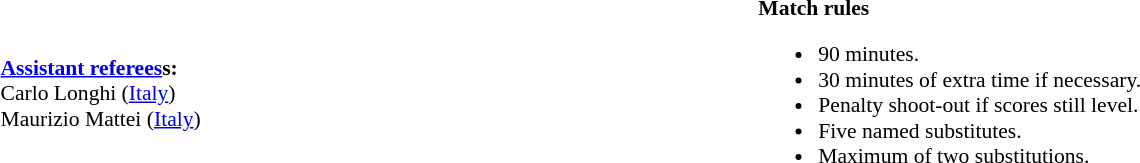<table style="width:100%; font-size:90%;">
<tr>
<td><br><strong><a href='#'>Assistant referees</a>s:</strong>
<br>Carlo Longhi (<a href='#'>Italy</a>)
<br>Maurizio Mattei (<a href='#'>Italy</a>)</td>
<td style="width:60%; vertical-align:top;"><br><strong>Match rules</strong><ul><li>90 minutes.</li><li>30 minutes of extra time if necessary.</li><li>Penalty shoot-out if scores still level.</li><li>Five named substitutes.</li><li>Maximum of two substitutions.</li></ul></td>
</tr>
</table>
